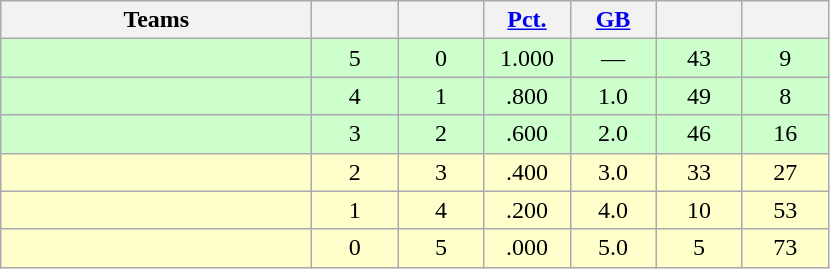<table class="wikitable" style="text-align:center;">
<tr>
<th width=200px>Teams</th>
<th width=50px></th>
<th width=50px></th>
<th width=50px><a href='#'>Pct.</a></th>
<th width=50px><a href='#'>GB</a></th>
<th width=50px></th>
<th width=50px></th>
</tr>
<tr style="background-color:#ccffcc">
<td align=left></td>
<td>5</td>
<td>0</td>
<td>1.000</td>
<td>—</td>
<td>43</td>
<td>9</td>
</tr>
<tr style="background-color:#ccffcc">
<td align=left></td>
<td>4</td>
<td>1</td>
<td>.800</td>
<td>1.0</td>
<td>49</td>
<td>8</td>
</tr>
<tr style="background-color:#ccffcc">
<td align=left></td>
<td>3</td>
<td>2</td>
<td>.600</td>
<td>2.0</td>
<td>46</td>
<td>16</td>
</tr>
<tr style="background-color:#ffffcc">
<td align=left></td>
<td>2</td>
<td>3</td>
<td>.400</td>
<td>3.0</td>
<td>33</td>
<td>27</td>
</tr>
<tr style="background-color:#ffffcc">
<td align=left></td>
<td>1</td>
<td>4</td>
<td>.200</td>
<td>4.0</td>
<td>10</td>
<td>53</td>
</tr>
<tr style="background-color:#ffffcc">
<td align=left></td>
<td>0</td>
<td>5</td>
<td>.000</td>
<td>5.0</td>
<td>5</td>
<td>73</td>
</tr>
</table>
